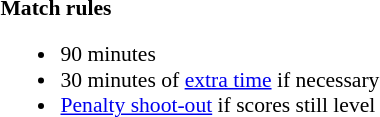<table style="width:100%;font-size:90%">
<tr>
<td style="width:60%;vertical-align:top"><br><strong>Match rules</strong><ul><li>90 minutes</li><li>30 minutes of <a href='#'>extra time</a> if necessary</li><li><a href='#'>Penalty shoot-out</a> if scores still level</li></ul></td>
</tr>
</table>
